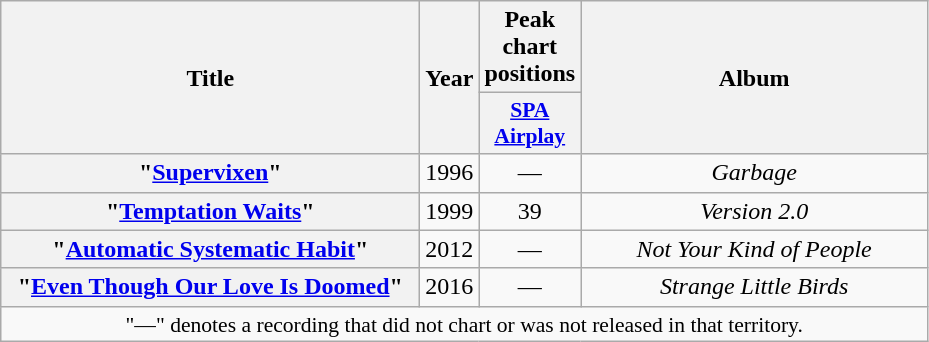<table class="wikitable plainrowheaders" style="text-align:center;" border="1">
<tr>
<th scope="col" rowspan="2" style="width:17em;">Title</th>
<th scope="col" rowspan="2" style="width:1em;">Year</th>
<th scope="col">Peak chart positions</th>
<th scope="col" rowspan="2" style="width:14em;">Album</th>
</tr>
<tr>
<th scope="col" style="width:3em;font-size:90%;"><a href='#'>SPA<br>Airplay</a><br></th>
</tr>
<tr>
<th scope="row">"<a href='#'>Supervixen</a>"</th>
<td>1996</td>
<td>—</td>
<td><em>Garbage</em></td>
</tr>
<tr>
<th scope="row">"<a href='#'>Temptation Waits</a>"</th>
<td>1999</td>
<td>39</td>
<td><em>Version 2.0</em></td>
</tr>
<tr>
<th scope="row">"<a href='#'>Automatic Systematic Habit</a>"</th>
<td>2012</td>
<td>—</td>
<td><em>Not Your Kind of People</em></td>
</tr>
<tr>
<th scope="row">"<a href='#'>Even Though Our Love Is Doomed</a>"</th>
<td>2016</td>
<td>—</td>
<td><em>Strange Little Birds</em></td>
</tr>
<tr>
<td colspan="14" style="font-size:90%">"—" denotes a recording that did not chart or was not released in that territory.</td>
</tr>
</table>
